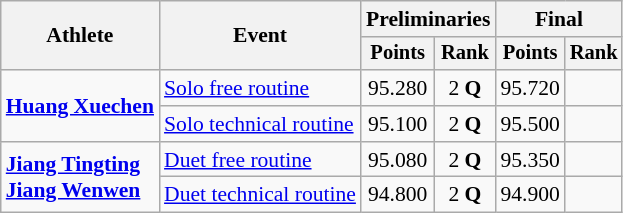<table class=wikitable style="font-size:90%">
<tr>
<th rowspan="2">Athlete</th>
<th rowspan="2">Event</th>
<th colspan="2">Preliminaries</th>
<th colspan="2">Final</th>
</tr>
<tr style="font-size:95%">
<th>Points</th>
<th>Rank</th>
<th>Points</th>
<th>Rank</th>
</tr>
<tr align=center>
<td align=left rowspan=2><strong><a href='#'>Huang Xuechen</a></strong></td>
<td align=left><a href='#'>Solo free routine</a></td>
<td>95.280</td>
<td>2 <strong>Q</strong></td>
<td>95.720</td>
<td></td>
</tr>
<tr align=center>
<td align=left><a href='#'>Solo technical routine</a></td>
<td>95.100</td>
<td>2 <strong>Q</strong></td>
<td>95.500</td>
<td></td>
</tr>
<tr align=center>
<td align=left rowspan=2><strong><a href='#'>Jiang Tingting</a><br><a href='#'>Jiang Wenwen</a></strong></td>
<td align=left><a href='#'>Duet free routine</a></td>
<td>95.080</td>
<td>2 <strong>Q</strong></td>
<td>95.350</td>
<td></td>
</tr>
<tr align=center>
<td align=left><a href='#'>Duet technical routine</a></td>
<td>94.800</td>
<td>2 <strong>Q</strong></td>
<td>94.900</td>
<td></td>
</tr>
</table>
